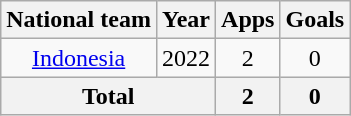<table class=wikitable style=text-align:center>
<tr>
<th>National team</th>
<th>Year</th>
<th>Apps</th>
<th>Goals</th>
</tr>
<tr>
<td rowspan="1"><a href='#'>Indonesia</a></td>
<td>2022</td>
<td>2</td>
<td>0</td>
</tr>
<tr>
<th colspan=2>Total</th>
<th>2</th>
<th>0</th>
</tr>
</table>
